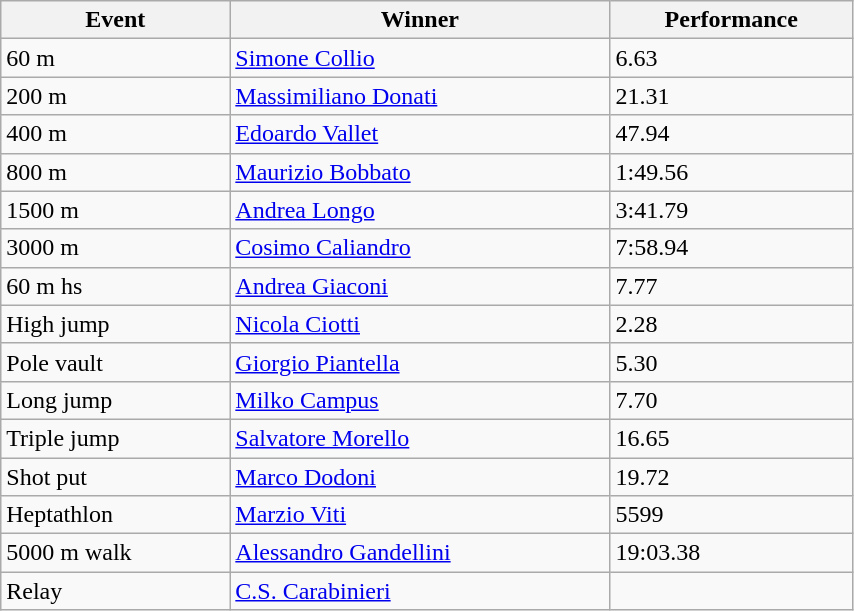<table class="wikitable" width=45% style="font-size:100%; text-align:left;">
<tr>
<th>Event</th>
<th>Winner</th>
<th>Performance</th>
</tr>
<tr>
<td>60 m</td>
<td><a href='#'>Simone Collio </a></td>
<td>6.63</td>
</tr>
<tr>
<td>200 m</td>
<td><a href='#'>Massimiliano Donati </a></td>
<td>21.31</td>
</tr>
<tr>
<td>400 m</td>
<td><a href='#'>Edoardo Vallet </a></td>
<td>47.94</td>
</tr>
<tr>
<td>800 m</td>
<td><a href='#'>Maurizio Bobbato</a></td>
<td>1:49.56</td>
</tr>
<tr>
<td>1500 m</td>
<td><a href='#'>Andrea Longo</a></td>
<td>3:41.79</td>
</tr>
<tr>
<td>3000 m</td>
<td><a href='#'>Cosimo Caliandro</a></td>
<td>7:58.94</td>
</tr>
<tr>
<td>60 m hs</td>
<td><a href='#'>Andrea Giaconi</a></td>
<td>7.77</td>
</tr>
<tr>
<td>High jump</td>
<td><a href='#'>Nicola Ciotti </a></td>
<td>2.28</td>
</tr>
<tr>
<td>Pole vault</td>
<td><a href='#'>Giorgio Piantella</a></td>
<td>5.30</td>
</tr>
<tr>
<td>Long jump</td>
<td><a href='#'>Milko Campus </a></td>
<td>7.70</td>
</tr>
<tr>
<td>Triple jump</td>
<td><a href='#'>Salvatore Morello</a></td>
<td>16.65</td>
</tr>
<tr>
<td>Shot put</td>
<td><a href='#'>Marco Dodoni</a></td>
<td>19.72</td>
</tr>
<tr>
<td>Heptathlon</td>
<td><a href='#'>Marzio Viti</a></td>
<td>5599</td>
</tr>
<tr>
<td>5000 m walk</td>
<td><a href='#'>Alessandro Gandellini </a></td>
<td>19:03.38</td>
</tr>
<tr>
<td>Relay</td>
<td><a href='#'>C.S. Carabinieri</a></td>
<td></td>
</tr>
</table>
